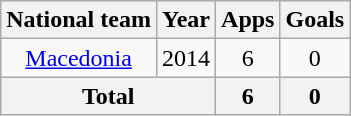<table class=wikitable style="text-align: center;">
<tr>
<th>National team</th>
<th>Year</th>
<th>Apps</th>
<th>Goals</th>
</tr>
<tr>
<td rowspan="1"><a href='#'>Macedonia</a></td>
<td>2014</td>
<td>6</td>
<td>0</td>
</tr>
<tr>
<th colspan="2">Total</th>
<th>6</th>
<th>0</th>
</tr>
</table>
